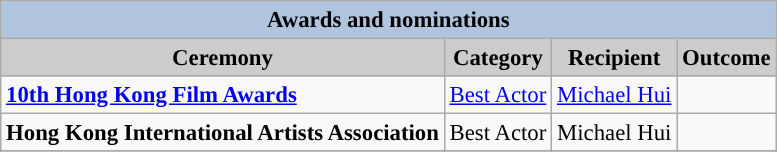<table class="wikitable" style="font-size:95%;" ;>
<tr style="background:#ccc; text-align:center;">
<th colspan="4" style="background: LightSteelBlue;">Awards and nominations</th>
</tr>
<tr style="background:#ccc; text-align:center;">
<th style="background:#ccc">Ceremony</th>
<th style="background:#ccc">Category</th>
<th style="background:#ccc">Recipient</th>
<th style="background:#ccc">Outcome</th>
</tr>
<tr>
<td><strong><a href='#'>10th Hong Kong Film Awards</a></strong></td>
<td><a href='#'>Best Actor</a></td>
<td><a href='#'>Michael Hui</a></td>
<td></td>
</tr>
<tr>
<td><strong>Hong Kong International Artists Association</strong></td>
<td>Best Actor</td>
<td>Michael Hui</td>
<td></td>
</tr>
<tr>
</tr>
</table>
